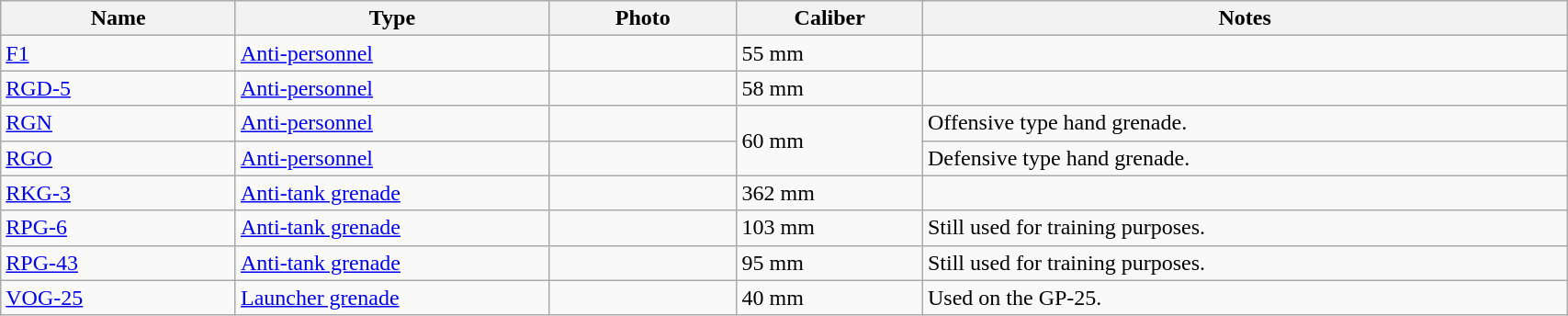<table class="wikitable" style="width:90%;">
<tr>
<th style="width:15%;">Name</th>
<th style="width:20%;">Type</th>
<th style="width:12%;">Photo</th>
<th>Caliber</th>
<th>Notes</th>
</tr>
<tr>
<td><a href='#'>F1</a></td>
<td><a href='#'>Anti-personnel</a></td>
<td></td>
<td>55 mm</td>
<td></td>
</tr>
<tr>
<td><a href='#'>RGD-5</a></td>
<td><a href='#'>Anti-personnel</a></td>
<td></td>
<td>58 mm</td>
<td></td>
</tr>
<tr>
<td><a href='#'>RGN</a></td>
<td><a href='#'>Anti-personnel</a></td>
<td></td>
<td rowspan="2">60 mm</td>
<td>Offensive type hand grenade.</td>
</tr>
<tr>
<td><a href='#'>RGO</a></td>
<td><a href='#'>Anti-personnel</a></td>
<td></td>
<td>Defensive type hand grenade.</td>
</tr>
<tr>
<td><a href='#'>RKG-3</a></td>
<td><a href='#'>Anti-tank grenade</a></td>
<td></td>
<td>362 mm</td>
<td></td>
</tr>
<tr>
<td><a href='#'>RPG-6</a></td>
<td><a href='#'>Anti-tank grenade</a></td>
<td></td>
<td>103 mm</td>
<td>Still used for training purposes.</td>
</tr>
<tr>
<td><a href='#'>RPG-43</a></td>
<td><a href='#'>Anti-tank grenade</a></td>
<td></td>
<td>95 mm</td>
<td>Still used for training purposes.</td>
</tr>
<tr>
<td><a href='#'>VOG-25</a></td>
<td><a href='#'>Launcher grenade</a></td>
<td></td>
<td>40 mm</td>
<td>Used on the GP-25.</td>
</tr>
</table>
